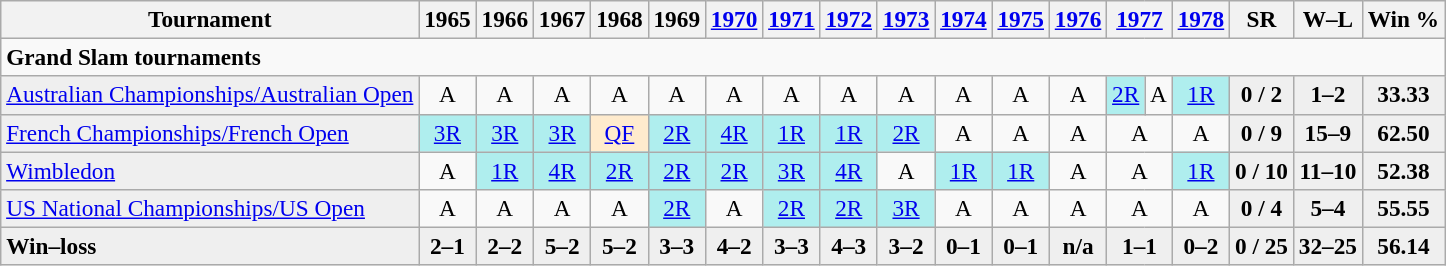<table class=wikitable style=text-align:center;font-size:97%>
<tr>
<th>Tournament</th>
<th>1965</th>
<th>1966</th>
<th>1967</th>
<th>1968</th>
<th>1969</th>
<th><a href='#'>1970</a></th>
<th><a href='#'>1971</a></th>
<th><a href='#'>1972</a></th>
<th><a href='#'>1973</a></th>
<th><a href='#'>1974</a></th>
<th><a href='#'>1975</a></th>
<th><a href='#'>1976</a></th>
<th colspan="2"><a href='#'>1977</a></th>
<th><a href='#'>1978</a></th>
<th>SR</th>
<th>W–L</th>
<th>Win %</th>
</tr>
<tr>
<td colspan="19" align="left"><strong>Grand Slam tournaments</strong></td>
</tr>
<tr>
<td bgcolor="#EFEFEF" align="left"><a href='#'>Australian Championships/Australian Open</a></td>
<td>A</td>
<td>A</td>
<td>A</td>
<td>A</td>
<td>A</td>
<td>A</td>
<td>A</td>
<td>A</td>
<td>A</td>
<td>A</td>
<td>A</td>
<td>A</td>
<td bgcolor="#AFEEEE"><a href='#'>2R</a></td>
<td>A</td>
<td bgcolor="#AFEEEE"><a href='#'>1R</a></td>
<td bgcolor="#EFEFEF"><strong>0 / 2</strong></td>
<td bgcolor="#EFEFEF"><strong>1–2</strong></td>
<td bgcolor="#EFEFEF"><strong>33.33</strong></td>
</tr>
<tr>
<td bgcolor="#EFEFEF" align="left"><a href='#'>French Championships/French Open</a></td>
<td bgcolor="#AFEEEE"><a href='#'>3R</a></td>
<td bgcolor="#AFEEEE"><a href='#'>3R</a></td>
<td bgcolor="#AFEEEE"><a href='#'>3R</a></td>
<td bgcolor="#FFEBCD"><a href='#'>QF</a></td>
<td bgcolor="#AFEEEE"><a href='#'>2R</a></td>
<td bgcolor="#AFEEEE"><a href='#'>4R</a></td>
<td bgcolor="#AFEEEE"><a href='#'>1R</a></td>
<td bgcolor="#AFEEEE"><a href='#'>1R</a></td>
<td bgcolor="#AFEEEE"><a href='#'>2R</a></td>
<td>A</td>
<td>A</td>
<td>A</td>
<td colspan="2">A</td>
<td>A</td>
<td bgcolor="#EFEFEF"><strong>0 / 9</strong></td>
<td bgcolor="#EFEFEF"><strong>15–9</strong></td>
<td bgcolor="#EFEFEF"><strong>62.50</strong></td>
</tr>
<tr>
<td bgcolor="#EFEFEF" align="left"><a href='#'>Wimbledon</a></td>
<td>A</td>
<td bgcolor="#AFEEEE"><a href='#'>1R</a></td>
<td bgcolor="#AFEEEE"><a href='#'>4R</a></td>
<td bgcolor="#AFEEEE"><a href='#'>2R</a></td>
<td bgcolor="#AFEEEE"><a href='#'>2R</a></td>
<td bgcolor="#AFEEEE"><a href='#'>2R</a></td>
<td bgcolor="#AFEEEE"><a href='#'>3R</a></td>
<td bgcolor="#AFEEEE"><a href='#'>4R</a></td>
<td>A</td>
<td bgcolor="#AFEEEE"><a href='#'>1R</a></td>
<td bgcolor="#AFEEEE"><a href='#'>1R</a></td>
<td>A</td>
<td colspan="2">A</td>
<td bgcolor="#AFEEEE"><a href='#'>1R</a></td>
<td bgcolor="#EFEFEF"><strong>0 / 10</strong></td>
<td bgcolor="#EFEFEF"><strong>11–10</strong></td>
<td bgcolor="#EFEFEF"><strong>52.38</strong></td>
</tr>
<tr>
<td bgcolor="#EFEFEF" align="left"><a href='#'>US National Championships/US Open</a></td>
<td>A</td>
<td>A</td>
<td>A</td>
<td>A</td>
<td bgcolor="#AFEEEE"><a href='#'>2R</a></td>
<td>A</td>
<td bgcolor="#AFEEEE"><a href='#'>2R</a></td>
<td bgcolor="#AFEEEE"><a href='#'>2R</a></td>
<td bgcolor="#AFEEEE"><a href='#'>3R</a></td>
<td>A</td>
<td>A</td>
<td>A</td>
<td colspan="2">A</td>
<td>A</td>
<td bgcolor="#EFEFEF"><strong>0 / 4</strong></td>
<td bgcolor="#EFEFEF"><strong>5–4</strong></td>
<td bgcolor="#EFEFEF"><strong>55.55</strong></td>
</tr>
<tr>
<td bgcolor="#EFEFEF" align="left"><strong>Win–loss</strong></td>
<td bgcolor="#EFEFEF"><strong>2–1</strong></td>
<td bgcolor="#EFEFEF"><strong>2–2</strong></td>
<td bgcolor="#EFEFEF"><strong>5–2</strong></td>
<td bgcolor="#EFEFEF"><strong>5–2</strong></td>
<td bgcolor="#EFEFEF"><strong>3–3</strong></td>
<td bgcolor="#EFEFEF"><strong>4–2</strong></td>
<td bgcolor="#EFEFEF"><strong>3–3</strong></td>
<td bgcolor="#EFEFEF"><strong>4–3</strong></td>
<td bgcolor="#EFEFEF"><strong>3–2</strong></td>
<td bgcolor="#EFEFEF"><strong>0–1</strong></td>
<td bgcolor="#EFEFEF"><strong>0–1</strong></td>
<td bgcolor="#EFEFEF"><strong>n/a</strong></td>
<td bgcolor="#EFEFEF" colspan="2"><strong>1–1</strong></td>
<td bgcolor="#EFEFEF"><strong>0–2</strong></td>
<td bgcolor="#EFEFEF"><strong>0 / 25</strong></td>
<td bgcolor="#EFEFEF"><strong>32–25</strong></td>
<td bgcolor="#EFEFEF"><strong>56.14</strong></td>
</tr>
</table>
